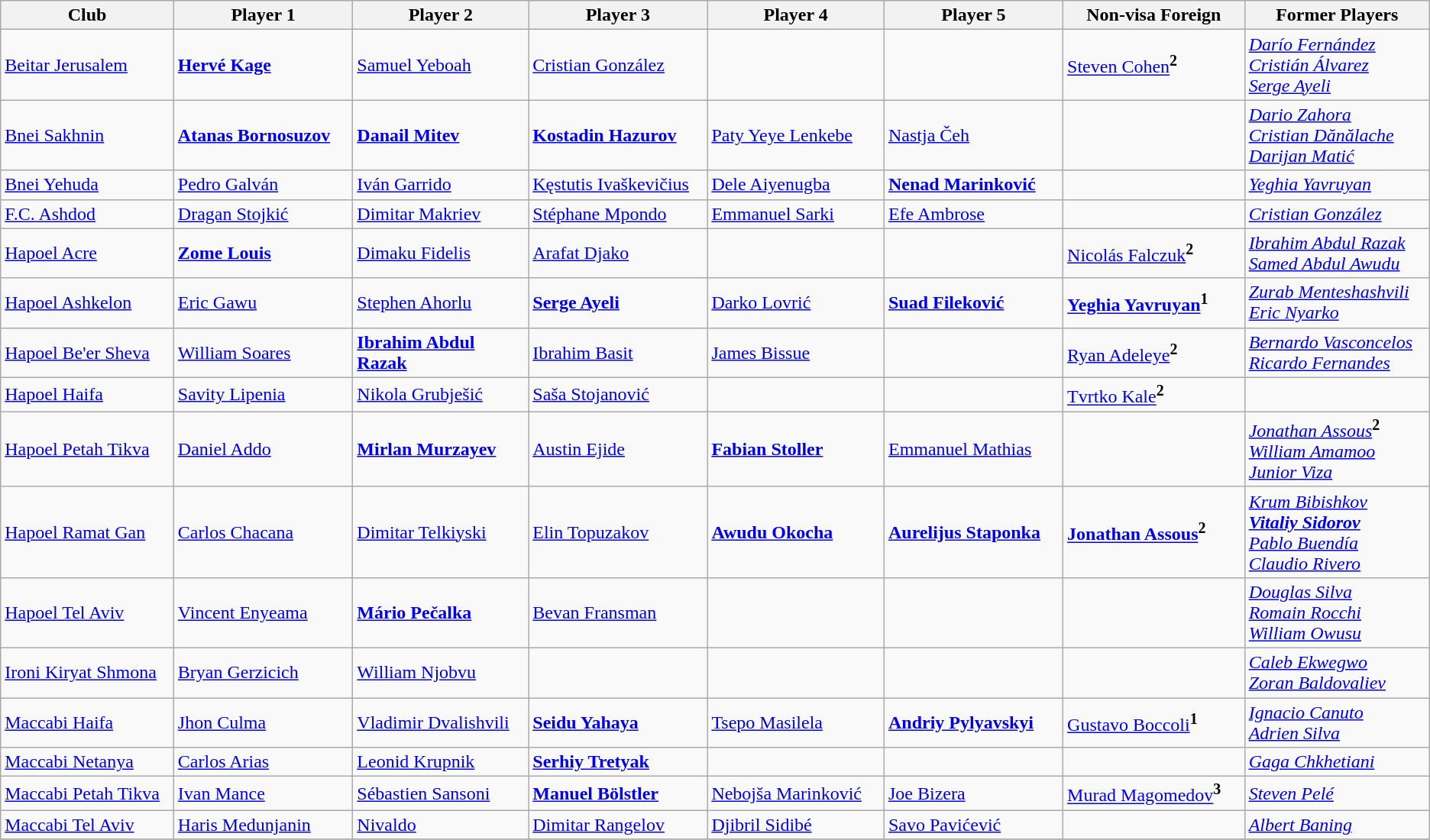<table class="wikitable">
<tr>
<th width="180">Club</th>
<th width="180">Player 1</th>
<th width="180">Player 2</th>
<th width="180">Player 3</th>
<th width="180">Player 4</th>
<th width="180">Player 5</th>
<th width="180">Non-visa Foreign</th>
<th width="180">Former Players</th>
</tr>
<tr>
<td><a href='#'>Beitar Jerusalem</a></td>
<td> <strong><a href='#'>Hervé Kage</a></strong></td>
<td> <a href='#'>Samuel Yeboah</a></td>
<td> <a href='#'>Cristian González</a></td>
<td></td>
<td></td>
<td> <a href='#'>Steven Cohen</a><sup><strong>2</strong></sup></td>
<td> <em><a href='#'>Darío Fernández</a></em> <br>  <em><a href='#'>Cristián Álvarez</a></em> <br>  <em><a href='#'>Serge Ayeli</a></em></td>
</tr>
<tr>
<td><a href='#'>Bnei Sakhnin</a></td>
<td> <strong><a href='#'>Atanas Bornosuzov</a></strong></td>
<td> <strong><a href='#'>Danail Mitev</a></strong></td>
<td> <strong><a href='#'>Kostadin Hazurov</a></strong></td>
<td> <a href='#'>Paty Yeye Lenkebe</a></td>
<td> <a href='#'>Nastja Čeh</a></td>
<td></td>
<td> <em><a href='#'>Dario Zahora</a></em> <br>  <em><a href='#'>Cristian Dănălache</a></em> <br>  <em><a href='#'>Darijan Matić</a></em></td>
</tr>
<tr>
<td><a href='#'>Bnei Yehuda</a></td>
<td> <a href='#'>Pedro Galván</a></td>
<td> <a href='#'>Iván Garrido</a></td>
<td> <a href='#'>Kęstutis Ivaškevičius</a></td>
<td> <a href='#'>Dele Aiyenugba</a></td>
<td> <strong><a href='#'>Nenad Marinković</a></strong></td>
<td></td>
<td> <em><a href='#'>Yeghia Yavruyan</a></em></td>
</tr>
<tr>
<td><a href='#'>F.C. Ashdod</a></td>
<td> <a href='#'>Dragan Stojkić</a></td>
<td> <a href='#'>Dimitar Makriev</a></td>
<td> <a href='#'>Stéphane Mpondo</a></td>
<td> <a href='#'>Emmanuel Sarki</a></td>
<td> <a href='#'>Efe Ambrose</a></td>
<td></td>
<td> <em><a href='#'>Cristian González</a></em></td>
</tr>
<tr>
<td><a href='#'>Hapoel Acre</a></td>
<td> <strong><a href='#'>Zome Louis</a></strong></td>
<td> <a href='#'>Dimaku Fidelis</a></td>
<td> <a href='#'>Arafat Djako</a></td>
<td></td>
<td></td>
<td> <a href='#'>Nicolás Falczuk</a><sup><strong>2</strong></sup></td>
<td> <em><a href='#'>Ibrahim Abdul Razak</a></em> <br>  <em><a href='#'>Samed Abdul Awudu</a></em></td>
</tr>
<tr>
<td><a href='#'>Hapoel Ashkelon</a></td>
<td> <a href='#'>Eric Gawu</a></td>
<td> <a href='#'>Stephen Ahorlu</a></td>
<td> <strong><a href='#'>Serge Ayeli</a></strong></td>
<td> <a href='#'>Darko Lovrić</a></td>
<td> <strong><a href='#'>Suad Fileković</a></strong></td>
<td> <strong><a href='#'>Yeghia Yavruyan</a></strong><sup><strong>1</strong></sup></td>
<td> <em><a href='#'>Zurab Menteshashvili</a></em> <br>  <em><a href='#'>Eric Nyarko</a></em></td>
</tr>
<tr>
<td><a href='#'>Hapoel Be'er Sheva</a></td>
<td> <a href='#'>William Soares</a></td>
<td> <strong><a href='#'>Ibrahim Abdul Razak</a></strong></td>
<td> <a href='#'>Ibrahim Basit</a></td>
<td> <a href='#'>James Bissue</a></td>
<td></td>
<td> <a href='#'>Ryan Adeleye</a><sup><strong>2</strong></sup></td>
<td> <em><a href='#'>Bernardo Vasconcelos</a></em> <br>  <em><a href='#'>Ricardo Fernandes</a></em></td>
</tr>
<tr>
<td><a href='#'>Hapoel Haifa</a></td>
<td> <a href='#'>Savity Lipenia</a></td>
<td> <a href='#'>Nikola Grubješić</a></td>
<td> <a href='#'>Saša Stojanović</a></td>
<td></td>
<td></td>
<td> <a href='#'>Tvrtko Kale</a><sup><strong>2</strong></sup></td>
<td></td>
</tr>
<tr>
<td><a href='#'>Hapoel Petah Tikva</a></td>
<td> <a href='#'>Daniel Addo</a></td>
<td> <strong><a href='#'>Mirlan Murzayev</a></strong></td>
<td> <a href='#'>Austin Ejide</a></td>
<td> <strong><a href='#'>Fabian Stoller</a></strong></td>
<td> <a href='#'>Emmanuel Mathias</a></td>
<td></td>
<td> <em><a href='#'>Jonathan Assous</a></em><sup><strong>2</strong></sup> <br>  <em><a href='#'>William Amamoo</a></em> <br>  <em><a href='#'>Junior Viza</a></em></td>
</tr>
<tr>
<td><a href='#'>Hapoel Ramat Gan</a></td>
<td> <a href='#'>Carlos Chacana</a></td>
<td> <a href='#'>Dimitar Telkiyski</a></td>
<td> <a href='#'>Elin Topuzakov</a></td>
<td> <strong><a href='#'>Awudu Okocha</a></strong></td>
<td> <strong><a href='#'>Aurelijus Staponka</a></strong></td>
<td> <strong><a href='#'>Jonathan Assous</a></strong><sup><strong>2</strong></sup></td>
<td> <em><a href='#'>Krum Bibishkov</a></em> <br>  <strong><em><a href='#'>Vitaliy Sidorov</a></em></strong> <br>  <em><a href='#'>Pablo Buendía</a></em> <br>  <em><a href='#'>Claudio Rivero</a></em></td>
</tr>
<tr>
<td><a href='#'>Hapoel Tel Aviv</a></td>
<td> <a href='#'>Vincent Enyeama</a></td>
<td> <strong><a href='#'>Mário Pečalka</a></strong></td>
<td> <a href='#'>Bevan Fransman</a></td>
<td></td>
<td></td>
<td></td>
<td> <em><a href='#'>Douglas Silva</a></em> <br>  <em><a href='#'>Romain Rocchi</a></em> <br>  <em><a href='#'>William Owusu</a></em></td>
</tr>
<tr>
<td><a href='#'>Ironi Kiryat Shmona</a></td>
<td> <a href='#'>Bryan Gerzicich</a></td>
<td> <a href='#'>William Njobvu</a></td>
<td></td>
<td></td>
<td></td>
<td></td>
<td> <em><a href='#'>Caleb Ekwegwo</a></em> <br>  <em><a href='#'>Zoran Baldovaliev</a></em></td>
</tr>
<tr>
<td><a href='#'>Maccabi Haifa</a></td>
<td> <a href='#'>Jhon Culma</a></td>
<td> <a href='#'>Vladimir Dvalishvili</a></td>
<td> <strong><a href='#'>Seidu Yahaya</a></strong></td>
<td> <a href='#'>Tsepo Masilela</a></td>
<td> <strong><a href='#'>Andriy Pylyavskyi</a></strong></td>
<td> <a href='#'>Gustavo Boccoli</a><sup><strong>1</strong></sup></td>
<td> <em><a href='#'>Ignacio Canuto</a></em> <br>  <em><a href='#'>Adrien Silva</a></em></td>
</tr>
<tr>
<td><a href='#'>Maccabi Netanya</a></td>
<td> <a href='#'>Carlos Arias</a></td>
<td> <a href='#'>Leonid Krupnik</a></td>
<td> <strong><a href='#'>Serhiy Tretyak</a></strong></td>
<td></td>
<td></td>
<td></td>
<td> <em><a href='#'>Gaga Chkhetiani</a></em></td>
</tr>
<tr>
<td><a href='#'>Maccabi Petah Tikva</a></td>
<td> <a href='#'>Ivan Mance</a></td>
<td> <a href='#'>Sébastien Sansoni</a></td>
<td> <strong><a href='#'>Manuel Bölstler</a></strong></td>
<td> <a href='#'>Nebojša Marinković</a></td>
<td> <a href='#'>Joe Bizera</a></td>
<td> <a href='#'>Murad Magomedov</a><sup><strong>3</strong></sup></td>
<td> <em><a href='#'>Steven Pelé</a></em></td>
</tr>
<tr>
<td><a href='#'>Maccabi Tel Aviv</a></td>
<td> <a href='#'>Haris Medunjanin</a></td>
<td> <a href='#'>Nivaldo</a></td>
<td> <a href='#'>Dimitar Rangelov</a></td>
<td> <a href='#'>Djibril Sidibé</a></td>
<td> <a href='#'>Savo Pavićević</a></td>
<td></td>
<td> <em><a href='#'>Albert Baning</a></em></td>
</tr>
<tr>
</tr>
</table>
